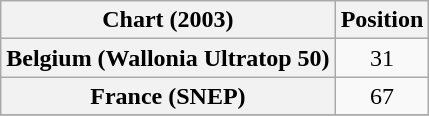<table class="wikitable sortable plainrowheaders">
<tr>
<th>Chart (2003)</th>
<th>Position</th>
</tr>
<tr>
<th scope="row">Belgium (Wallonia Ultratop 50)</th>
<td align="center">31</td>
</tr>
<tr>
<th scope="row">France (SNEP)</th>
<td align="center">67</td>
</tr>
<tr>
</tr>
</table>
